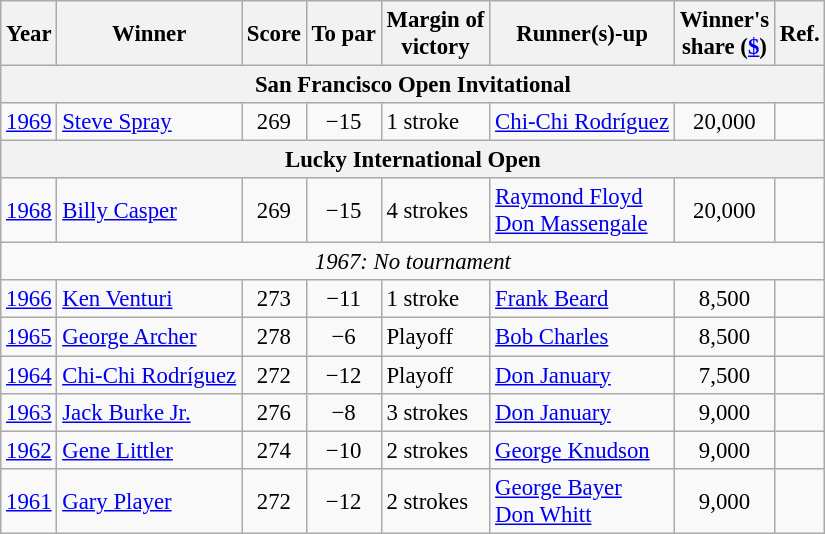<table class="wikitable" style="font-size:95%">
<tr>
<th>Year</th>
<th>Winner</th>
<th>Score</th>
<th>To par</th>
<th>Margin of<br>victory</th>
<th>Runner(s)-up</th>
<th>Winner's<br>share (<a href='#'>$</a>)</th>
<th>Ref.</th>
</tr>
<tr>
<th colspan=9>San Francisco Open Invitational</th>
</tr>
<tr>
<td><a href='#'>1969</a></td>
<td> <a href='#'>Steve Spray</a></td>
<td align=center>269</td>
<td align=center>−15</td>
<td>1 stroke</td>
<td> <a href='#'>Chi-Chi Rodríguez</a></td>
<td align=center>20,000</td>
<td></td>
</tr>
<tr>
<th colspan=9>Lucky International Open</th>
</tr>
<tr>
<td><a href='#'>1968</a></td>
<td> <a href='#'>Billy Casper</a></td>
<td align=center>269</td>
<td align=center>−15</td>
<td>4 strokes</td>
<td> <a href='#'>Raymond Floyd</a><br> <a href='#'>Don Massengale</a></td>
<td align=center>20,000</td>
<td></td>
</tr>
<tr>
<td colspan=8 align=center><em>1967: No tournament</em></td>
</tr>
<tr>
<td><a href='#'>1966</a></td>
<td> <a href='#'>Ken Venturi</a></td>
<td align=center>273</td>
<td align=center>−11</td>
<td>1 stroke</td>
<td> <a href='#'>Frank Beard</a></td>
<td align=center>8,500</td>
<td></td>
</tr>
<tr>
<td><a href='#'>1965</a></td>
<td> <a href='#'>George Archer</a></td>
<td align=center>278</td>
<td align=center>−6</td>
<td>Playoff</td>
<td> <a href='#'>Bob Charles</a></td>
<td align=center>8,500</td>
<td></td>
</tr>
<tr>
<td><a href='#'>1964</a></td>
<td> <a href='#'>Chi-Chi Rodríguez</a></td>
<td align=center>272</td>
<td align=center>−12</td>
<td>Playoff</td>
<td> <a href='#'>Don January</a></td>
<td align=center>7,500</td>
<td></td>
</tr>
<tr>
<td><a href='#'>1963</a></td>
<td> <a href='#'>Jack Burke Jr.</a></td>
<td align=center>276</td>
<td align=center>−8</td>
<td>3 strokes</td>
<td> <a href='#'>Don January</a></td>
<td align=center>9,000</td>
<td></td>
</tr>
<tr>
<td><a href='#'>1962</a></td>
<td> <a href='#'>Gene Littler</a></td>
<td align=center>274</td>
<td align=center>−10</td>
<td>2 strokes</td>
<td> <a href='#'>George Knudson</a></td>
<td align=center>9,000</td>
<td></td>
</tr>
<tr>
<td><a href='#'>1961</a></td>
<td> <a href='#'>Gary Player</a></td>
<td align=center>272</td>
<td align=center>−12</td>
<td>2 strokes</td>
<td> <a href='#'>George Bayer</a><br> <a href='#'>Don Whitt</a></td>
<td align=center>9,000</td>
<td></td>
</tr>
</table>
